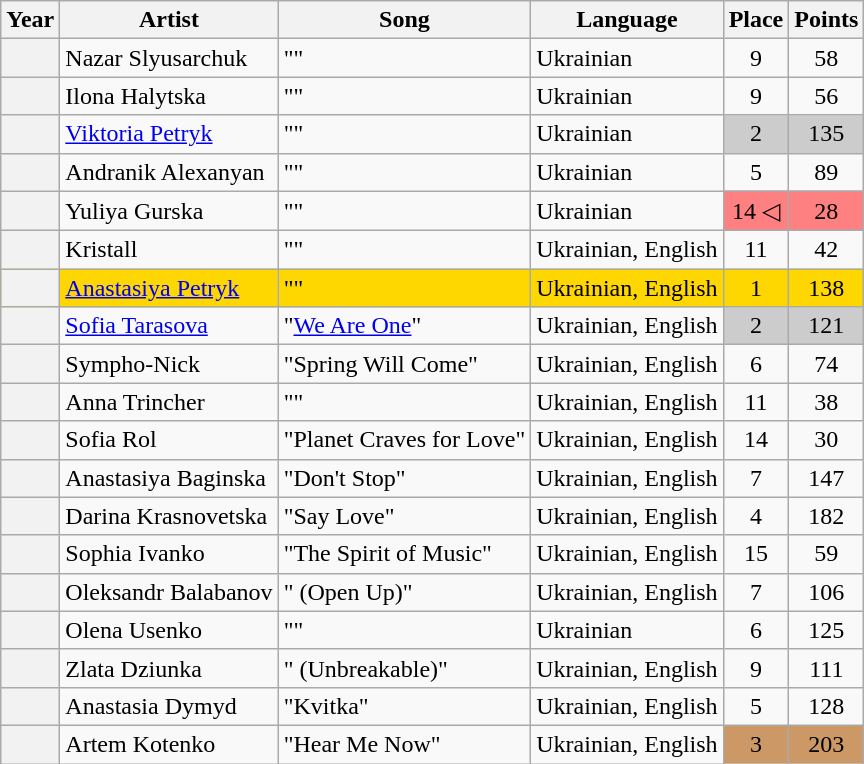<table class="wikitable sortable plainrowheaders">
<tr>
<th scope="col">Year</th>
<th scope="col">Artist</th>
<th scope="col">Song</th>
<th scope="col">Language</th>
<th scope="col" data-sort-type="number">Place</th>
<th scope="col" data-sort-type="number">Points</th>
</tr>
<tr>
<th scope="row" style="text-align:center;"></th>
<td>Nazar Slyusarchuk</td>
<td>"" </td>
<td>Ukrainian</td>
<td style="text-align:center;">9</td>
<td style="text-align:center;">58</td>
</tr>
<tr>
<th scope="row" style="text-align:center;"></th>
<td>Ilona Halytska</td>
<td>"" </td>
<td>Ukrainian</td>
<td style="text-align:center;">9</td>
<td style="text-align:center;">56</td>
</tr>
<tr>
<th scope="row" style="text-align:center;"></th>
<td><a href='#'>Viktoria Petryk</a></td>
<td>"" </td>
<td>Ukrainian</td>
<td style="text-align:center; background-color:#CCC;">2</td>
<td style="text-align:center; background-color:#CCC;">135</td>
</tr>
<tr>
<th scope="row" style="text-align:center;"></th>
<td>Andranik Alexanyan</td>
<td>"" </td>
<td>Ukrainian</td>
<td style="text-align:center;">5</td>
<td style="text-align:center;">89</td>
</tr>
<tr>
<th scope="row" style="text-align:center;"></th>
<td>Yuliya Gurska</td>
<td>"" </td>
<td>Ukrainian</td>
<td style="text-align:center; background-color:#FE8080;">14 ◁</td>
<td style="text-align:center; background-color:#FE8080;">28</td>
</tr>
<tr>
<th scope="row" style="text-align:center;"></th>
<td>Kristall</td>
<td>"" </td>
<td>Ukrainian, English</td>
<td style="text-align:center;">11</td>
<td style="text-align:center;">42</td>
</tr>
<tr style="background-color:#FFD700;">
<th scope="row" style="text-align:center;"></th>
<td><a href='#'>Anastasiya Petryk</a></td>
<td>"" </td>
<td>Ukrainian, English</td>
<td style="text-align:center;">1</td>
<td style="text-align:center;">138</td>
</tr>
<tr>
<th scope="row" style="text-align:center;"></th>
<td><a href='#'>Sofia Tarasova</a></td>
<td>"<a href='#'>We Are One</a>"</td>
<td>Ukrainian, English</td>
<td style="text-align:center; background-color:#CCC;">2</td>
<td style="text-align:center; background-color:#CCC;">121</td>
</tr>
<tr>
<th scope="row" style="text-align:center;"></th>
<td>Sympho-Nick</td>
<td>"Spring Will Come"</td>
<td>Ukrainian, English</td>
<td style="text-align:center;">6</td>
<td style="text-align:center;">74</td>
</tr>
<tr>
<th scope="row" style="text-align:center;"></th>
<td>Anna Trincher</td>
<td>"" </td>
<td>Ukrainian, English</td>
<td style="text-align:center;">11</td>
<td style="text-align:center;">38</td>
</tr>
<tr>
<th scope="row" style="text-align:center;"></th>
<td>Sofia Rol</td>
<td>"Planet Craves for Love"</td>
<td>Ukrainian, English</td>
<td style="text-align:center;">14</td>
<td style="text-align:center;">30</td>
</tr>
<tr>
<th scope="row" style="text-align:center;"></th>
<td>Anastasiya Baginska</td>
<td>"Don't Stop"</td>
<td>Ukrainian, English</td>
<td style="text-align:center;">7</td>
<td style="text-align:center;">147</td>
</tr>
<tr>
<th scope="row" style="text-align:center;"></th>
<td>Darina Krasnovetska</td>
<td>"Say Love"</td>
<td>Ukrainian, English</td>
<td style="text-align:center;">4</td>
<td style="text-align:center;">182</td>
</tr>
<tr>
<th scope="row" style="text-align:center;"></th>
<td>Sophia Ivanko</td>
<td>"The Spirit of Music"</td>
<td>Ukrainian, English</td>
<td style="text-align:center;">15</td>
<td style="text-align:center;">59</td>
</tr>
<tr>
<th scope="row" style="text-align:center;"></th>
<td>Oleksandr Balabanov</td>
<td>" (Open Up)" </td>
<td>Ukrainian, English</td>
<td style="text-align:center;">7</td>
<td style="text-align:center;">106</td>
</tr>
<tr>
<th scope="row" style="text-align:center;"></th>
<td>Olena Usenko</td>
<td>"" </td>
<td>Ukrainian</td>
<td style="text-align:center;">6</td>
<td style="text-align:center;">125</td>
</tr>
<tr>
<th scope="row" style="text-align:center;"></th>
<td>Zlata Dziunka</td>
<td>" (Unbreakable)" </td>
<td>Ukrainian, English</td>
<td style="text-align:center;">9</td>
<td style="text-align:center;">111</td>
</tr>
<tr>
<th scope="row" style="text-align:center;"></th>
<td>Anastasia Dymyd</td>
<td>"Kvitka" </td>
<td>Ukrainian, English</td>
<td style="text-align:center;">5</td>
<td style="text-align:center;">128</td>
</tr>
<tr>
<th scope="row" style="text-align:center;"></th>
<td>Artem Kotenko</td>
<td>"Hear Me Now"</td>
<td>Ukrainian, English</td>
<td style="text-align:center; background-color:#C96;">3</td>
<td style="text-align:center; background-color:#C96;">203</td>
</tr>
</table>
